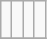<table class="wikitable">
<tr ---->
<td><br></td>
<td><br></td>
<td><br></td>
<td><br></td>
</tr>
<tr --->
</tr>
</table>
